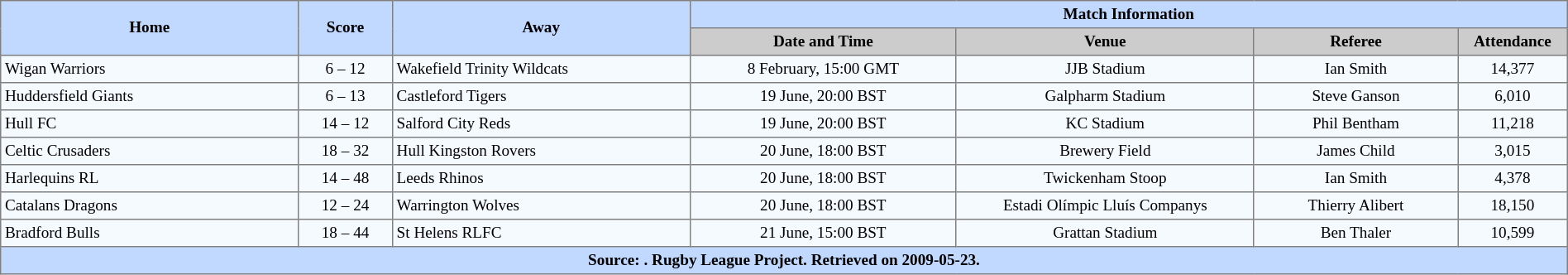<table border=1 style="border-collapse:collapse; font-size:80%; text-align:center;" cellpadding=3 cellspacing=0 width=100%>
<tr bgcolor=#C1D8FF>
<th rowspan=2 width=19%>Home</th>
<th rowspan=2 width=6%>Score</th>
<th rowspan=2 width=19%>Away</th>
<th colspan=6>Match Information</th>
</tr>
<tr bgcolor=#CCCCCC>
<th width=17%>Date and Time</th>
<th width=19%>Venue</th>
<th width=13%>Referee</th>
<th width=7%>Attendance</th>
</tr>
<tr bgcolor=#F5FAFF>
<td align=left> Wigan Warriors</td>
<td>6 – 12</td>
<td align=left> Wakefield Trinity Wildcats</td>
<td>8 February, 15:00 GMT</td>
<td>JJB Stadium</td>
<td>Ian Smith</td>
<td>14,377</td>
</tr>
<tr bgcolor=#F5FAFF>
<td align=left> Huddersfield Giants</td>
<td>6 – 13</td>
<td align=left> Castleford Tigers</td>
<td>19 June, 20:00 BST</td>
<td>Galpharm Stadium</td>
<td>Steve Ganson</td>
<td>6,010</td>
</tr>
<tr bgcolor=#F5FAFF>
<td align=left> Hull FC</td>
<td>14 – 12</td>
<td align=left> Salford City Reds</td>
<td>19 June, 20:00 BST</td>
<td>KC Stadium</td>
<td>Phil Bentham</td>
<td>11,218</td>
</tr>
<tr bgcolor=#F5FAFF>
<td align=left> Celtic Crusaders</td>
<td>18 – 32</td>
<td align=left> Hull Kingston Rovers</td>
<td>20 June, 18:00 BST</td>
<td>Brewery Field</td>
<td>James Child</td>
<td>3,015</td>
</tr>
<tr bgcolor=#F5FAFF>
<td align=left> Harlequins RL</td>
<td>14 – 48</td>
<td align=left> Leeds Rhinos</td>
<td>20 June, 18:00 BST</td>
<td>Twickenham Stoop</td>
<td>Ian Smith</td>
<td>4,378</td>
</tr>
<tr bgcolor=#F5FAFF>
<td align=left> Catalans Dragons</td>
<td>12 – 24</td>
<td align=left> Warrington Wolves</td>
<td>20 June, 18:00 BST</td>
<td>Estadi Olímpic Lluís Companys</td>
<td>Thierry Alibert</td>
<td>18,150</td>
</tr>
<tr bgcolor=#F5FAFF>
<td align=left> Bradford Bulls</td>
<td>18 – 44</td>
<td align=left> St Helens RLFC</td>
<td>21 June, 15:00 BST</td>
<td>Grattan Stadium</td>
<td>Ben Thaler</td>
<td>10,599<br></td>
</tr>
<tr bgcolor=#C1D8FF>
<th colspan="10">Source: . Rugby League Project. Retrieved on 2009-05-23.</th>
</tr>
</table>
